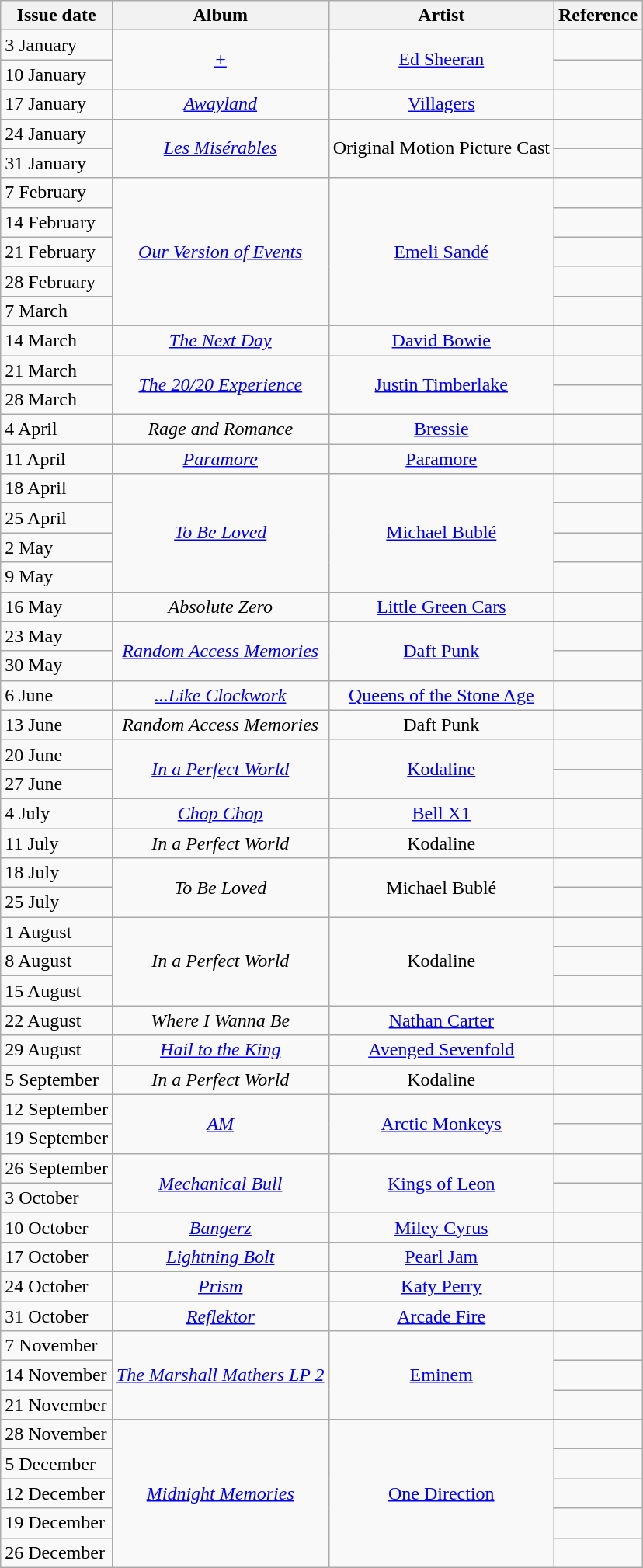<table class="wikitable">
<tr>
<th>Issue date</th>
<th>Album</th>
<th>Artist</th>
<th>Reference</th>
</tr>
<tr>
<td>3 January</td>
<td align="center" rowspan="2"><em><a href='#'>+</a></em></td>
<td align="center" rowspan="2"><a href='#'>Ed Sheeran</a></td>
<td align="center"></td>
</tr>
<tr>
<td>10 January</td>
<td align="center"></td>
</tr>
<tr>
<td>17 January</td>
<td align="center"><em><a href='#'>Awayland</a></em></td>
<td align="center"><a href='#'>Villagers</a></td>
<td align="center"></td>
</tr>
<tr>
<td>24 January</td>
<td align="center" rowspan="2"><em><a href='#'>Les Misérables</a></em></td>
<td align="center" rowspan="2">Original Motion Picture Cast</td>
<td align="center"></td>
</tr>
<tr>
<td>31 January</td>
<td align="center"></td>
</tr>
<tr>
<td>7 February</td>
<td align="center" rowspan="5"><em><a href='#'>Our Version of Events</a></em></td>
<td align="center" rowspan="5"><a href='#'>Emeli Sandé</a></td>
<td align="center"></td>
</tr>
<tr>
<td>14 February</td>
<td align="center"></td>
</tr>
<tr>
<td>21 February</td>
<td align="center"></td>
</tr>
<tr>
<td>28 February</td>
<td align="center"></td>
</tr>
<tr>
<td>7 March</td>
<td align="center"></td>
</tr>
<tr>
<td>14 March</td>
<td align="center"><em><a href='#'>The Next Day</a></em></td>
<td align="center"><a href='#'>David Bowie</a></td>
<td align="center"></td>
</tr>
<tr>
<td>21 March</td>
<td align="center" rowspan="2"><em><a href='#'>The 20/20 Experience</a></em></td>
<td align="center" rowspan="2"><a href='#'>Justin Timberlake</a></td>
<td align="center"></td>
</tr>
<tr>
<td>28 March</td>
<td align="center"></td>
</tr>
<tr>
<td>4 April</td>
<td align="center"><em>Rage and Romance</em></td>
<td align="center"><a href='#'>Bressie</a></td>
<td align="center"></td>
</tr>
<tr>
<td>11 April</td>
<td align="center"><em><a href='#'>Paramore</a></em></td>
<td align="center"><a href='#'>Paramore</a></td>
<td align="center"></td>
</tr>
<tr>
<td>18 April</td>
<td align="center" rowspan="4"><em><a href='#'>To Be Loved</a></em></td>
<td align="center" rowspan="4"><a href='#'>Michael Bublé</a></td>
<td align="center"></td>
</tr>
<tr>
<td>25 April</td>
<td align="center"></td>
</tr>
<tr>
<td>2 May</td>
<td align="center"></td>
</tr>
<tr>
<td>9 May</td>
<td align="center"></td>
</tr>
<tr>
<td>16 May</td>
<td align="center"><em>Absolute Zero</em></td>
<td align="center"><a href='#'>Little Green Cars</a></td>
<td align="center"></td>
</tr>
<tr>
<td>23 May</td>
<td align="center" rowspan="2"><em><a href='#'>Random Access Memories</a></em></td>
<td align="center" rowspan="2"><a href='#'>Daft Punk</a></td>
<td align="center"></td>
</tr>
<tr>
<td>30 May</td>
<td align="center"></td>
</tr>
<tr>
<td>6 June</td>
<td align="center"><em><a href='#'>...Like Clockwork</a></em></td>
<td align="center"><a href='#'>Queens of the Stone Age</a></td>
<td align="center"></td>
</tr>
<tr>
<td>13 June</td>
<td align="center"><em>Random Access Memories</em></td>
<td align="center">Daft Punk</td>
<td align="center"></td>
</tr>
<tr>
<td>20 June</td>
<td align="center" rowspan="2"><em><a href='#'>In a Perfect World</a></em></td>
<td align="center" rowspan="2"><a href='#'>Kodaline</a></td>
<td align="center"></td>
</tr>
<tr>
<td>27 June</td>
<td align="center"></td>
</tr>
<tr>
<td>4 July</td>
<td align="center"><em><a href='#'>Chop Chop</a></em></td>
<td align="center"><a href='#'>Bell X1</a></td>
<td align="center"></td>
</tr>
<tr>
<td>11 July</td>
<td align="center"><em>In a Perfect World</em></td>
<td align="center">Kodaline</td>
<td align="center"></td>
</tr>
<tr>
<td>18 July</td>
<td align="center" rowspan="2"><em>To Be Loved</em></td>
<td align="center" rowspan="2">Michael Bublé</td>
<td align="center"></td>
</tr>
<tr>
<td>25 July</td>
<td align="center"></td>
</tr>
<tr>
<td>1 August</td>
<td align="center" rowspan="3"><em>In a Perfect World</em></td>
<td align="center" rowspan="3">Kodaline</td>
<td align="center"></td>
</tr>
<tr>
<td>8 August</td>
<td align="center"></td>
</tr>
<tr>
<td>15 August</td>
<td align="center"></td>
</tr>
<tr>
<td>22 August</td>
<td align="center"><em>Where I Wanna Be</em></td>
<td align="center"><a href='#'>Nathan Carter</a></td>
<td align="center"></td>
</tr>
<tr>
<td>29 August</td>
<td align="center"><em><a href='#'>Hail to the King</a></em></td>
<td align="center"><a href='#'>Avenged Sevenfold</a></td>
<td align="center"></td>
</tr>
<tr>
<td>5 September</td>
<td align="center"><em>In a Perfect World</em></td>
<td align="center">Kodaline</td>
<td align="center"></td>
</tr>
<tr>
<td>12 September</td>
<td align="center" rowspan="2"><em><a href='#'>AM</a></em></td>
<td align="center" rowspan="2"><a href='#'>Arctic Monkeys</a></td>
<td align="center"></td>
</tr>
<tr>
<td>19 September</td>
<td align="center"></td>
</tr>
<tr>
<td>26 September</td>
<td align="center" rowspan="2"><em><a href='#'>Mechanical Bull</a></em></td>
<td align="center" rowspan="2"><a href='#'>Kings of Leon</a></td>
<td align="center"></td>
</tr>
<tr>
<td>3 October</td>
<td align="center"></td>
</tr>
<tr>
<td>10 October</td>
<td align="center"><em><a href='#'>Bangerz</a></em></td>
<td align="center"><a href='#'>Miley Cyrus</a></td>
<td align="center"></td>
</tr>
<tr>
<td>17 October</td>
<td align="center"><em><a href='#'>Lightning Bolt</a></em></td>
<td align="center"><a href='#'>Pearl Jam</a></td>
<td align="center"></td>
</tr>
<tr>
<td>24 October</td>
<td align="center"><em><a href='#'>Prism</a></em></td>
<td align="center"><a href='#'>Katy Perry</a></td>
<td align="center"></td>
</tr>
<tr>
<td>31 October</td>
<td align="center"><em><a href='#'>Reflektor</a></em></td>
<td align="center"><a href='#'>Arcade Fire</a></td>
<td align="center"></td>
</tr>
<tr>
<td>7 November</td>
<td align="center" rowspan="3"><em><a href='#'>The Marshall Mathers LP 2</a></em></td>
<td align="center" rowspan="3"><a href='#'>Eminem</a></td>
<td align="center"></td>
</tr>
<tr>
<td>14 November</td>
<td align="center"></td>
</tr>
<tr>
<td>21 November</td>
<td align="center"></td>
</tr>
<tr>
<td>28 November</td>
<td align="center" rowspan="5"><em><a href='#'>Midnight Memories</a></em></td>
<td align="center" rowspan="5"><a href='#'>One Direction</a></td>
<td align="center"></td>
</tr>
<tr>
<td>5 December</td>
<td align="center"></td>
</tr>
<tr>
<td>12 December</td>
<td align="center"></td>
</tr>
<tr>
<td>19 December</td>
<td align="center"></td>
</tr>
<tr>
<td>26 December</td>
<td align="center"></td>
</tr>
</table>
